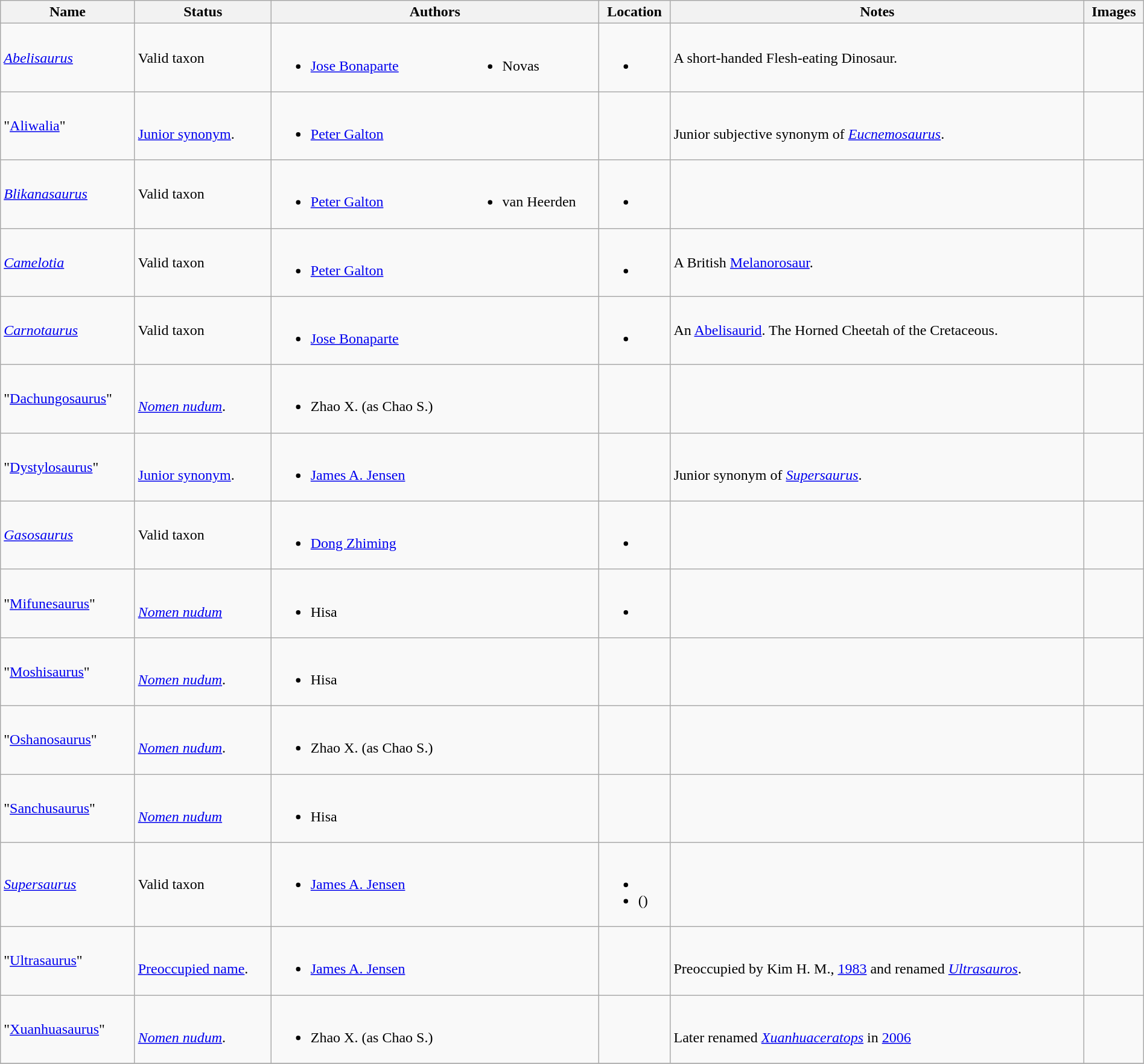<table class="wikitable sortable" align="center" width="100%">
<tr>
<th>Name</th>
<th>Status</th>
<th colspan="2">Authors</th>
<th>Location</th>
<th class="unsortable">Notes</th>
<th>Images</th>
</tr>
<tr>
<td><em><a href='#'>Abelisaurus</a></em></td>
<td>Valid taxon</td>
<td style="border-right:0px" valign="top"><br><ul><li><a href='#'>Jose Bonaparte</a></li></ul></td>
<td style="border-left:0px" valign="top"><br><ul><li>Novas</li></ul></td>
<td><br><ul><li></li></ul></td>
<td>A short-handed  Flesh-eating Dinosaur.</td>
<td></td>
</tr>
<tr>
<td>"<a href='#'>Aliwalia</a>"</td>
<td><br><a href='#'>Junior synonym</a>.</td>
<td style="border-right:0px" valign="top"><br><ul><li><a href='#'>Peter Galton</a></li></ul></td>
<td style="border-left:0px" valign="top"></td>
<td></td>
<td><br>Junior subjective synonym of <em><a href='#'>Eucnemosaurus</a></em>.</td>
<td></td>
</tr>
<tr>
<td><em><a href='#'>Blikanasaurus</a></em></td>
<td>Valid taxon</td>
<td style="border-right:0px" valign="top"><br><ul><li><a href='#'>Peter Galton</a></li></ul></td>
<td style="border-left:0px" valign="top"><br><ul><li>van Heerden</li></ul></td>
<td><br><ul><li></li></ul></td>
<td></td>
<td></td>
</tr>
<tr>
<td><em><a href='#'>Camelotia</a></em></td>
<td>Valid taxon</td>
<td style="border-right:0px" valign="top"><br><ul><li><a href='#'>Peter Galton</a></li></ul></td>
<td style="border-left:0px" valign="top"></td>
<td><br><ul><li></li></ul></td>
<td>A British <a href='#'>Melanorosaur</a>.</td>
<td></td>
</tr>
<tr>
<td><em><a href='#'>Carnotaurus</a></em></td>
<td>Valid taxon</td>
<td style="border-right:0px" valign="top"><br><ul><li><a href='#'>Jose Bonaparte</a></li></ul></td>
<td style="border-left:0px" valign="top"></td>
<td><br><ul><li></li></ul></td>
<td>An <a href='#'>Abelisaurid</a>. The Horned Cheetah of the Cretaceous.</td>
<td></td>
</tr>
<tr>
<td>"<a href='#'>Dachungosaurus</a>"</td>
<td><br><em><a href='#'>Nomen nudum</a></em>.</td>
<td style="border-right:0px" valign="top"><br><ul><li>Zhao X. (as Chao S.)</li></ul></td>
<td style="border-left:0px" valign="top"></td>
<td></td>
<td></td>
<td></td>
</tr>
<tr>
<td>"<a href='#'>Dystylosaurus</a>"</td>
<td><br><a href='#'>Junior synonym</a>.</td>
<td style="border-right:0px" valign="top"><br><ul><li><a href='#'>James A. Jensen</a></li></ul></td>
<td style="border-left:0px" valign="top"></td>
<td></td>
<td><br>Junior synonym of <em><a href='#'>Supersaurus</a></em>.</td>
<td></td>
</tr>
<tr>
<td><em><a href='#'>Gasosaurus</a></em></td>
<td>Valid taxon</td>
<td style="border-right:0px" valign="top"><br><ul><li><a href='#'>Dong Zhiming</a></li></ul></td>
<td style="border-left:0px" valign="top"></td>
<td><br><ul><li></li></ul></td>
<td></td>
<td></td>
</tr>
<tr>
<td>"<a href='#'>Mifunesaurus</a>"</td>
<td><br><em><a href='#'>Nomen nudum</a></em></td>
<td style="border-right:0px" valign="top"><br><ul><li>Hisa</li></ul></td>
<td style="border-left:0px" valign="top"></td>
<td><br><ul><li></li></ul></td>
<td></td>
</tr>
<tr>
<td>"<a href='#'>Moshisaurus</a>"</td>
<td><br><em><a href='#'>Nomen nudum</a></em>.</td>
<td style="border-right:0px" valign="top"><br><ul><li>Hisa</li></ul></td>
<td style="border-left:0px" valign="top"></td>
<td></td>
<td></td>
<td></td>
</tr>
<tr>
<td>"<a href='#'>Oshanosaurus</a>"</td>
<td><br><em><a href='#'>Nomen nudum</a></em>.</td>
<td style="border-right:0px" valign="top"><br><ul><li>Zhao X. (as Chao S.)</li></ul></td>
<td style="border-left:0px" valign="top"></td>
<td></td>
<td></td>
<td></td>
</tr>
<tr>
<td>"<a href='#'>Sanchusaurus</a>"</td>
<td><br><em><a href='#'>Nomen nudum</a></em></td>
<td style="border-right:0px" valign="top"><br><ul><li>Hisa</li></ul></td>
<td style="border-left:0px" valign="top"></td>
<td></td>
<td></td>
<td></td>
</tr>
<tr>
<td><em><a href='#'>Supersaurus</a></em></td>
<td>Valid taxon</td>
<td style="border-right:0px" valign="top"><br><ul><li><a href='#'>James A. Jensen</a></li></ul></td>
<td style="border-left:0px" valign="top"></td>
<td><br><ul><li></li><li> ()</li></ul></td>
<td></td>
<td></td>
</tr>
<tr>
<td>"<a href='#'>Ultrasaurus</a>"</td>
<td><br><a href='#'>Preoccupied name</a>.</td>
<td style="border-right:0px" valign="top"><br><ul><li><a href='#'>James A. Jensen</a></li></ul></td>
<td style="border-left:0px" valign="top"></td>
<td></td>
<td><br>Preoccupied by Kim H. M., <a href='#'>1983</a> and renamed <em><a href='#'>Ultrasauros</a></em>.</td>
<td></td>
</tr>
<tr>
<td>"<a href='#'>Xuanhuasaurus</a>"</td>
<td><br><em><a href='#'>Nomen nudum</a></em>.</td>
<td style="border-right:0px" valign="top"><br><ul><li>Zhao X. (as Chao S.)</li></ul></td>
<td style="border-left:0px" valign="top"></td>
<td></td>
<td><br>Later renamed <em><a href='#'>Xuanhuaceratops</a></em> in <a href='#'>2006</a></td>
<td></td>
</tr>
<tr>
</tr>
</table>
